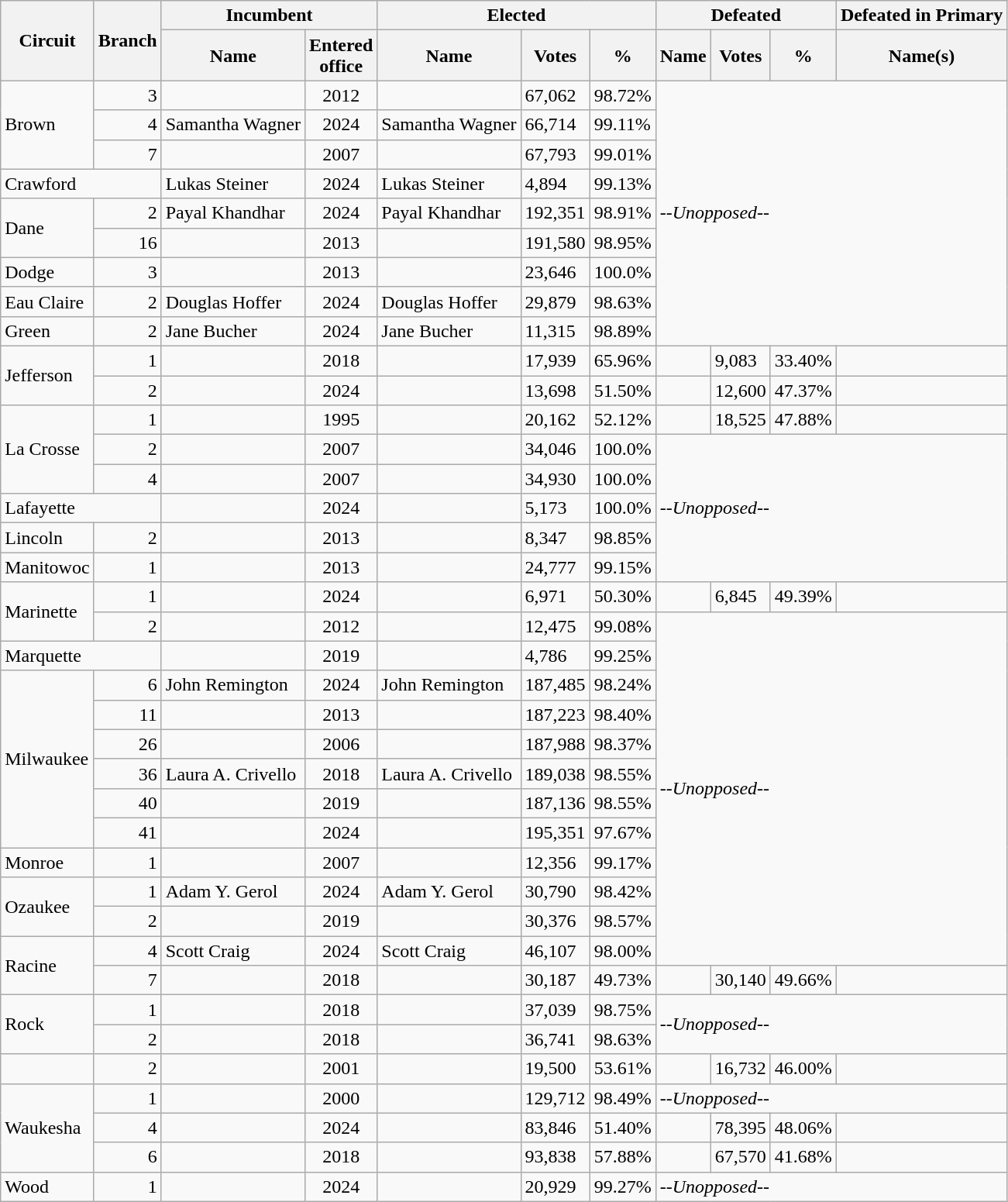<table class="wikitable">
<tr>
<th rowspan="2">Circuit</th>
<th rowspan="2">Branch</th>
<th colspan="2">Incumbent</th>
<th colspan="3">Elected</th>
<th colspan="3">Defeated</th>
<th>Defeated in Primary</th>
</tr>
<tr>
<th>Name</th>
<th>Entered<br>office</th>
<th>Name</th>
<th>Votes</th>
<th>%</th>
<th>Name</th>
<th>Votes</th>
<th>%</th>
<th>Name(s)</th>
</tr>
<tr>
<td rowspan="3">Brown</td>
<td align="right">3</td>
<td></td>
<td align="center">2012</td>
<td></td>
<td>67,062</td>
<td>98.72%</td>
<td colspan="4" rowspan="9">--<em>Unopposed--</em></td>
</tr>
<tr>
<td align="right">4</td>
<td>Samantha Wagner</td>
<td align="center">2024</td>
<td>Samantha Wagner</td>
<td>66,714</td>
<td>99.11%</td>
</tr>
<tr>
<td align="right">7</td>
<td></td>
<td align="center">2007</td>
<td></td>
<td>67,793</td>
<td>99.01%</td>
</tr>
<tr>
<td colspan="2">Crawford</td>
<td>Lukas Steiner</td>
<td align="center">2024</td>
<td>Lukas Steiner</td>
<td>4,894</td>
<td>99.13%</td>
</tr>
<tr>
<td rowspan="2">Dane</td>
<td align="right">2</td>
<td>Payal Khandhar</td>
<td align="center">2024</td>
<td>Payal Khandhar</td>
<td>192,351</td>
<td>98.91%</td>
</tr>
<tr>
<td align="right">16</td>
<td></td>
<td align="center">2013</td>
<td></td>
<td>191,580</td>
<td>98.95%</td>
</tr>
<tr>
<td>Dodge</td>
<td align="right">3</td>
<td></td>
<td align="center">2013</td>
<td></td>
<td>23,646</td>
<td>100.0%</td>
</tr>
<tr>
<td>Eau Claire</td>
<td align="right">2</td>
<td>Douglas Hoffer</td>
<td align="center">2024</td>
<td>Douglas Hoffer</td>
<td>29,879</td>
<td>98.63%</td>
</tr>
<tr>
<td>Green</td>
<td align="right">2</td>
<td>Jane Bucher</td>
<td align="center">2024</td>
<td>Jane Bucher</td>
<td>11,315</td>
<td>98.89%</td>
</tr>
<tr>
<td rowspan="2">Jefferson</td>
<td align="right">1</td>
<td></td>
<td align="center">2018</td>
<td></td>
<td>17,939</td>
<td>65.96%</td>
<td></td>
<td>9,083</td>
<td>33.40%</td>
<td></td>
</tr>
<tr>
<td align="right">2</td>
<td></td>
<td align="center">2024</td>
<td></td>
<td>13,698</td>
<td>51.50%</td>
<td></td>
<td>12,600</td>
<td>47.37%</td>
<td></td>
</tr>
<tr>
<td rowspan="3">La Crosse</td>
<td align="right">1</td>
<td></td>
<td align="center">1995</td>
<td></td>
<td>20,162</td>
<td>52.12%</td>
<td></td>
<td>18,525</td>
<td>47.88%</td>
<td></td>
</tr>
<tr>
<td align="right">2</td>
<td></td>
<td align="center">2007</td>
<td></td>
<td>34,046</td>
<td>100.0%</td>
<td colspan="4" rowspan="5">--<em>Unopposed--</em></td>
</tr>
<tr>
<td align="right">4</td>
<td></td>
<td align="center">2007</td>
<td></td>
<td>34,930</td>
<td>100.0%</td>
</tr>
<tr>
<td colspan="2">Lafayette</td>
<td></td>
<td align="center">2024</td>
<td></td>
<td>5,173</td>
<td>100.0%</td>
</tr>
<tr>
<td>Lincoln</td>
<td align="right">2</td>
<td></td>
<td align="center">2013</td>
<td></td>
<td>8,347</td>
<td>98.85%</td>
</tr>
<tr>
<td>Manitowoc</td>
<td align="right">1</td>
<td></td>
<td align="center">2013</td>
<td></td>
<td>24,777</td>
<td>99.15%</td>
</tr>
<tr>
<td rowspan="2">Marinette</td>
<td align="right">1</td>
<td></td>
<td align="center">2024</td>
<td></td>
<td>6,971</td>
<td>50.30%</td>
<td></td>
<td>6,845</td>
<td>49.39%</td>
<td></td>
</tr>
<tr>
<td align="right">2</td>
<td></td>
<td align="center">2012</td>
<td></td>
<td>12,475</td>
<td>99.08%</td>
<td colspan="4" rowspan="12"><em>--Unopposed--</em></td>
</tr>
<tr>
<td colspan="2">Marquette</td>
<td></td>
<td align="center">2019</td>
<td></td>
<td>4,786</td>
<td>99.25%</td>
</tr>
<tr>
<td rowspan="6">Milwaukee</td>
<td align="right">6</td>
<td>John Remington</td>
<td align="center">2024</td>
<td>John Remington</td>
<td>187,485</td>
<td>98.24%</td>
</tr>
<tr>
<td align="right">11</td>
<td></td>
<td align="center">2013</td>
<td></td>
<td>187,223</td>
<td>98.40%</td>
</tr>
<tr>
<td align="right">26</td>
<td></td>
<td align="center">2006</td>
<td></td>
<td>187,988</td>
<td>98.37%</td>
</tr>
<tr>
<td align="right">36</td>
<td {{nowrap>Laura A. Crivello</td>
<td align="center">2018</td>
<td>Laura A. Crivello</td>
<td>189,038</td>
<td>98.55%</td>
</tr>
<tr>
<td align="right">40</td>
<td></td>
<td align="center">2019</td>
<td></td>
<td>187,136</td>
<td>98.55%</td>
</tr>
<tr>
<td align="right">41</td>
<td></td>
<td align="center">2024</td>
<td></td>
<td>195,351</td>
<td>97.67%</td>
</tr>
<tr>
<td>Monroe</td>
<td align="right">1</td>
<td></td>
<td align="center">2007</td>
<td></td>
<td>12,356</td>
<td>99.17%</td>
</tr>
<tr>
<td rowspan="2">Ozaukee</td>
<td align="right">1</td>
<td>Adam Y. Gerol</td>
<td align="center">2024</td>
<td>Adam Y. Gerol</td>
<td>30,790</td>
<td>98.42%</td>
</tr>
<tr>
<td align="right">2</td>
<td></td>
<td align="center">2019</td>
<td></td>
<td>30,376</td>
<td>98.57%</td>
</tr>
<tr>
<td rowspan="2">Racine</td>
<td align="right">4</td>
<td>Scott Craig</td>
<td align="center">2024</td>
<td>Scott Craig</td>
<td>46,107</td>
<td>98.00%</td>
</tr>
<tr>
<td align="right">7</td>
<td></td>
<td align="center">2018</td>
<td></td>
<td>30,187</td>
<td>49.73%</td>
<td></td>
<td>30,140</td>
<td>49.66%</td>
<td></td>
</tr>
<tr>
<td rowspan="2">Rock</td>
<td align="right">1</td>
<td></td>
<td align="center">2018</td>
<td></td>
<td>37,039</td>
<td>98.75%</td>
<td colspan="4" rowspan="2">--<em>Unopposed--</em></td>
</tr>
<tr>
<td align="right">2</td>
<td></td>
<td align="center">2018</td>
<td></td>
<td>36,741</td>
<td>98.63%</td>
</tr>
<tr>
<td></td>
<td align="right">2</td>
<td></td>
<td align="center">2001</td>
<td></td>
<td>19,500</td>
<td>53.61%</td>
<td></td>
<td>16,732</td>
<td>46.00%</td>
<td></td>
</tr>
<tr>
<td rowspan="3">Waukesha</td>
<td align="right">1</td>
<td></td>
<td align="center">2000</td>
<td></td>
<td>129,712</td>
<td>98.49%</td>
<td colspan="4">--<em>Unopposed--</em></td>
</tr>
<tr>
<td align="right">4</td>
<td></td>
<td align="center">2024</td>
<td></td>
<td>83,846</td>
<td>51.40%</td>
<td></td>
<td>78,395</td>
<td>48.06%</td>
<td></td>
</tr>
<tr>
<td align="right">6</td>
<td></td>
<td align="center">2018</td>
<td></td>
<td>93,838</td>
<td>57.88%</td>
<td></td>
<td>67,570</td>
<td>41.68%</td>
<td></td>
</tr>
<tr>
<td>Wood</td>
<td align="right">1</td>
<td></td>
<td align="center">2024</td>
<td></td>
<td>20,929</td>
<td>99.27%</td>
<td colspan="4">--<em>Unopposed--</em></td>
</tr>
</table>
